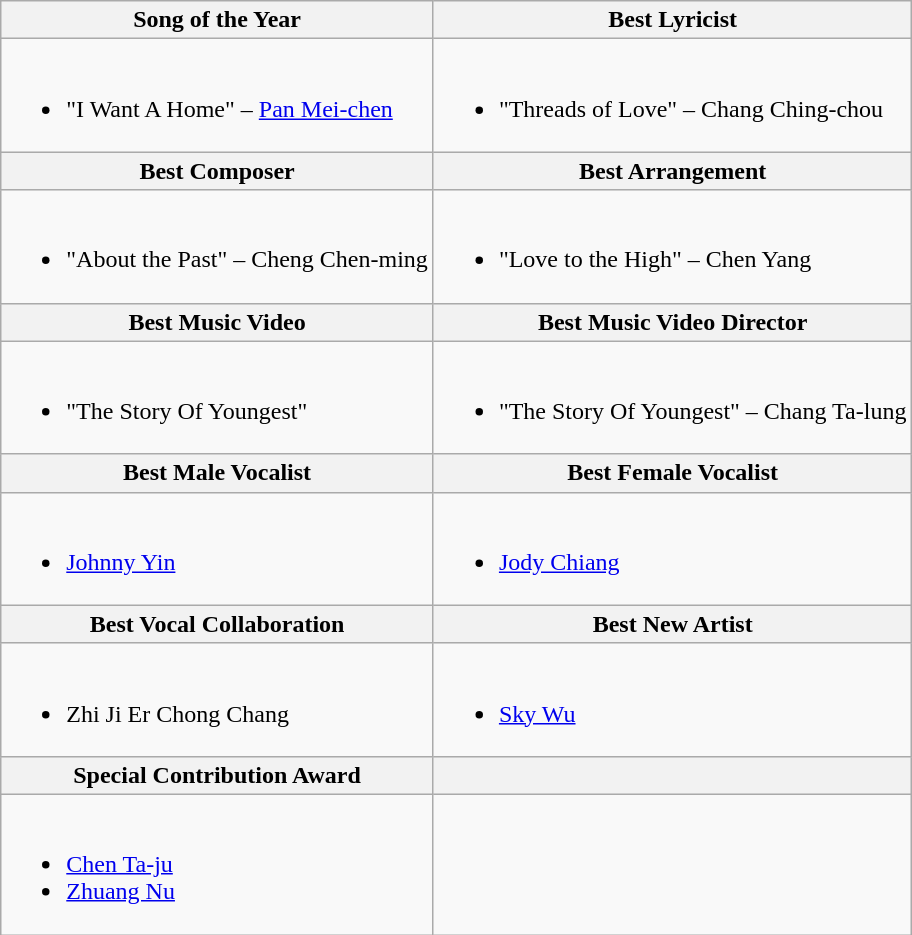<table class=wikitable style="width=100%">
<tr>
<th style="width=50%">Song of the Year</th>
<th style="width=50%">Best Lyricist</th>
</tr>
<tr>
<td valign="top"><br><ul><li>"I Want A Home" – <a href='#'>Pan Mei-chen</a></li></ul></td>
<td valign="top"><br><ul><li>"Threads of Love" – Chang Ching-chou</li></ul></td>
</tr>
<tr>
<th style="width=50%">Best Composer</th>
<th style="width=50%">Best Arrangement</th>
</tr>
<tr>
<td valign="top"><br><ul><li>"About the Past" – Cheng Chen-ming</li></ul></td>
<td valign="top"><br><ul><li>"Love to the High" – Chen Yang</li></ul></td>
</tr>
<tr>
<th style="width=50%">Best Music Video</th>
<th style="width=50%">Best Music Video Director</th>
</tr>
<tr>
<td valign="top"><br><ul><li>"The Story Of Youngest"</li></ul></td>
<td valign="top"><br><ul><li>"The Story Of Youngest" – Chang Ta-lung</li></ul></td>
</tr>
<tr>
<th style="width=50%">Best Male Vocalist</th>
<th style="width=50%">Best Female Vocalist</th>
</tr>
<tr>
<td valign="top"><br><ul><li><a href='#'>Johnny Yin</a></li></ul></td>
<td valign="top"><br><ul><li><a href='#'>Jody Chiang</a></li></ul></td>
</tr>
<tr>
<th style="width=50%">Best Vocal Collaboration</th>
<th style="width=50%">Best New Artist</th>
</tr>
<tr>
<td valign="top"><br><ul><li>Zhi Ji Er Chong Chang</li></ul></td>
<td valign="top"><br><ul><li><a href='#'>Sky Wu</a></li></ul></td>
</tr>
<tr>
<th style="width=50%">Special Contribution Award</th>
<th style="width=50%"></th>
</tr>
<tr>
<td valign="top"><br><ul><li><a href='#'>Chen Ta-ju</a></li><li><a href='#'>Zhuang Nu</a></li></ul></td>
<td valign="top"></td>
</tr>
</table>
